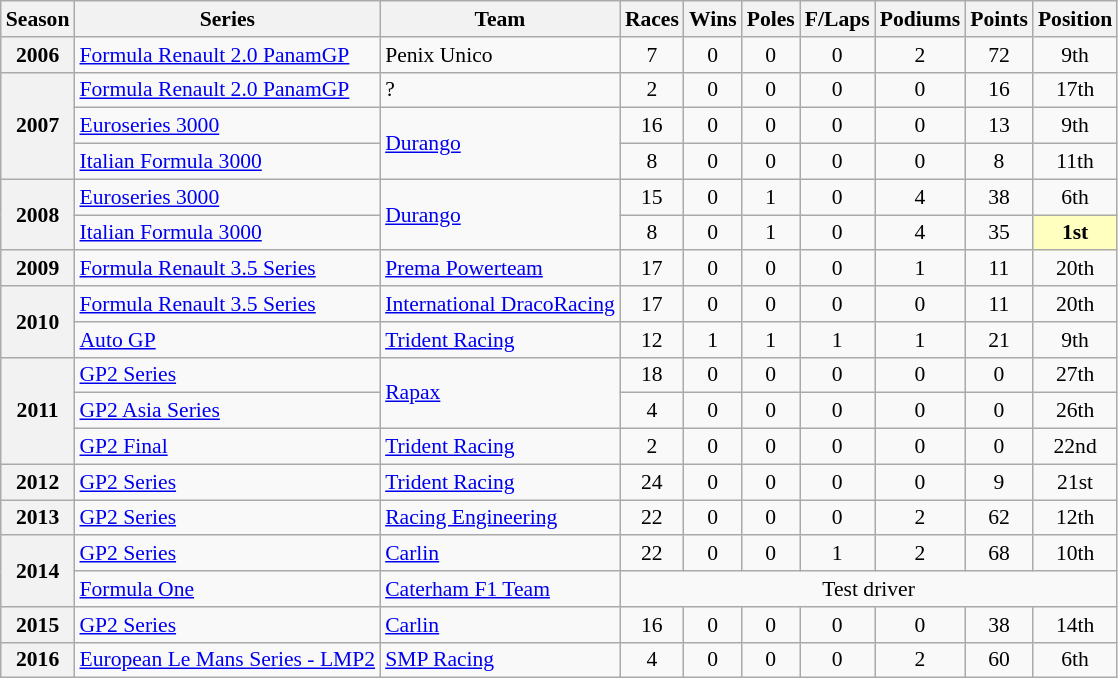<table class="wikitable" style="font-size: 90%; text-align:center">
<tr>
<th>Season</th>
<th>Series</th>
<th>Team</th>
<th>Races</th>
<th>Wins</th>
<th>Poles</th>
<th>F/Laps</th>
<th>Podiums</th>
<th>Points</th>
<th>Position</th>
</tr>
<tr>
<th>2006</th>
<td align=left><a href='#'>Formula Renault 2.0 PanamGP</a></td>
<td align=left>Penix Unico</td>
<td>7</td>
<td>0</td>
<td>0</td>
<td>0</td>
<td>2</td>
<td>72</td>
<td>9th</td>
</tr>
<tr>
<th rowspan=3>2007</th>
<td align=left><a href='#'>Formula Renault 2.0 PanamGP</a></td>
<td align=left>?</td>
<td>2</td>
<td>0</td>
<td>0</td>
<td>0</td>
<td>0</td>
<td>16</td>
<td>17th</td>
</tr>
<tr>
<td align=left><a href='#'>Euroseries 3000</a></td>
<td align=left rowspan=2><a href='#'>Durango</a></td>
<td>16</td>
<td>0</td>
<td>0</td>
<td>0</td>
<td>0</td>
<td>13</td>
<td>9th</td>
</tr>
<tr>
<td align=left><a href='#'>Italian Formula 3000</a></td>
<td>8</td>
<td>0</td>
<td>0</td>
<td>0</td>
<td>0</td>
<td>8</td>
<td>11th</td>
</tr>
<tr>
<th rowspan=2>2008</th>
<td align=left><a href='#'>Euroseries 3000</a></td>
<td align=left rowspan=2><a href='#'>Durango</a></td>
<td>15</td>
<td>0</td>
<td>1</td>
<td>0</td>
<td>4</td>
<td>38</td>
<td>6th</td>
</tr>
<tr>
<td align=left><a href='#'>Italian Formula 3000</a></td>
<td>8</td>
<td>0</td>
<td>1</td>
<td>0</td>
<td>4</td>
<td>35</td>
<td align="center" style="background:#FFFFBF;"><strong>1st</strong></td>
</tr>
<tr>
<th>2009</th>
<td align=left><a href='#'>Formula Renault 3.5 Series</a></td>
<td align=left><a href='#'>Prema Powerteam</a></td>
<td>17</td>
<td>0</td>
<td>0</td>
<td>0</td>
<td>1</td>
<td>11</td>
<td>20th</td>
</tr>
<tr>
<th rowspan=2>2010</th>
<td align=left><a href='#'>Formula Renault 3.5 Series</a></td>
<td align=left><a href='#'>International DracoRacing</a></td>
<td>17</td>
<td>0</td>
<td>0</td>
<td>0</td>
<td>0</td>
<td>11</td>
<td>20th</td>
</tr>
<tr>
<td align=left><a href='#'>Auto GP</a></td>
<td align=left><a href='#'>Trident Racing</a></td>
<td>12</td>
<td>1</td>
<td>1</td>
<td>1</td>
<td>1</td>
<td>21</td>
<td>9th</td>
</tr>
<tr>
<th rowspan=3>2011</th>
<td align=left><a href='#'>GP2 Series</a></td>
<td align=left rowspan=2><a href='#'>Rapax</a></td>
<td>18</td>
<td>0</td>
<td>0</td>
<td>0</td>
<td>0</td>
<td>0</td>
<td>27th</td>
</tr>
<tr>
<td align=left><a href='#'>GP2 Asia Series</a></td>
<td>4</td>
<td>0</td>
<td>0</td>
<td>0</td>
<td>0</td>
<td>0</td>
<td>26th</td>
</tr>
<tr>
<td align=left><a href='#'>GP2 Final</a></td>
<td align=left><a href='#'>Trident Racing</a></td>
<td>2</td>
<td>0</td>
<td>0</td>
<td>0</td>
<td>0</td>
<td>0</td>
<td>22nd</td>
</tr>
<tr>
<th>2012</th>
<td align=left><a href='#'>GP2 Series</a></td>
<td align=left><a href='#'>Trident Racing</a></td>
<td>24</td>
<td>0</td>
<td>0</td>
<td>0</td>
<td>0</td>
<td>9</td>
<td>21st</td>
</tr>
<tr>
<th>2013</th>
<td align=left><a href='#'>GP2 Series</a></td>
<td align=left><a href='#'>Racing Engineering</a></td>
<td>22</td>
<td>0</td>
<td>0</td>
<td>0</td>
<td>2</td>
<td>62</td>
<td>12th</td>
</tr>
<tr>
<th rowspan="2">2014</th>
<td align=left><a href='#'>GP2 Series</a></td>
<td align=left><a href='#'>Carlin</a></td>
<td>22</td>
<td>0</td>
<td>0</td>
<td>1</td>
<td>2</td>
<td>68</td>
<td>10th</td>
</tr>
<tr>
<td align=left><a href='#'>Formula One</a></td>
<td align=left><a href='#'>Caterham F1 Team</a></td>
<td colspan="7">Test driver</td>
</tr>
<tr>
<th>2015</th>
<td align=left><a href='#'>GP2 Series</a></td>
<td align=left><a href='#'>Carlin</a></td>
<td>16</td>
<td>0</td>
<td>0</td>
<td>0</td>
<td>0</td>
<td>38</td>
<td>14th</td>
</tr>
<tr>
<th>2016</th>
<td align=left><a href='#'>European Le Mans Series - LMP2</a></td>
<td align=left><a href='#'>SMP Racing</a></td>
<td>4</td>
<td>0</td>
<td>0</td>
<td>0</td>
<td>2</td>
<td>60</td>
<td>6th</td>
</tr>
</table>
